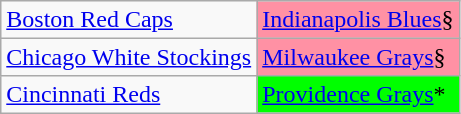<table class="wikitable" style="font-size:100%;line-height:1.1;">
<tr>
<td><a href='#'>Boston Red Caps</a></td>
<td style="background-color:#FF91A4;"><a href='#'>Indianapolis Blues</a>§</td>
</tr>
<tr>
<td><a href='#'>Chicago White Stockings</a></td>
<td style="background-color:#FF91A4;"><a href='#'>Milwaukee Grays</a>§</td>
</tr>
<tr>
<td><a href='#'>Cincinnati Reds</a></td>
<td style="background-color:#00FF00;"><a href='#'>Providence Grays</a>*</td>
</tr>
</table>
